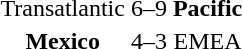<table>
<tr>
<td align=center>Transatlantic</td>
<td align=center>6–9</td>
<td align=center><strong>Pacific</strong></td>
</tr>
<tr>
<td align=center><strong>Mexico</strong></td>
<td align=center>4–3</td>
<td align=center>EMEA</td>
</tr>
</table>
